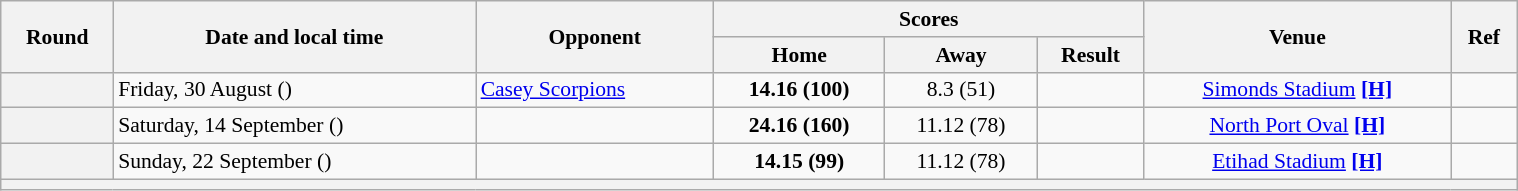<table class="wikitable plainrowheaders" style="margin:1em auto; font-size:90%; width:80%; text-align:center;">
<tr>
<th scope="col" rowspan=2>Round</th>
<th scope="col" rowspan=2>Date and local time</th>
<th scope="col" rowspan=2>Opponent</th>
<th scope="col" colspan=3>Scores</th>
<th scope="col" rowspan=2>Venue</th>
<th scope="col" rowspan=2>Ref</th>
</tr>
<tr>
<th scope="col">Home</th>
<th scope="col">Away</th>
<th scope="col">Result</th>
</tr>
<tr>
<th scope="row"></th>
<td align=left>Friday, 30 August ()</td>
<td align=left><a href='#'>Casey Scorpions</a></td>
<td><strong>14.16 (100)</strong></td>
<td>8.3 (51)</td>
<td></td>
<td><a href='#'>Simonds Stadium</a> <span></span><a href='#'><strong>[H]</strong></a></td>
<td></td>
</tr>
<tr>
<th scope="row"></th>
<td align=left>Saturday, 14 September ()</td>
<td align=left></td>
<td><strong>24.16 (160)</strong></td>
<td>11.12 (78)</td>
<td></td>
<td><a href='#'>North Port Oval</a> <span></span><a href='#'><strong>[H]</strong></a></td>
<td></td>
</tr>
<tr>
<th scope="row"></th>
<td align=left>Sunday, 22 September ()</td>
<td align=left></td>
<td><strong>14.15 (99)</strong></td>
<td>11.12 (78)</td>
<td></td>
<td><a href='#'>Etihad Stadium</a> <span></span><a href='#'><strong>[H]</strong></a></td>
<td></td>
</tr>
<tr class="sortbottom">
<th scope="row" colspan=8></th>
</tr>
</table>
